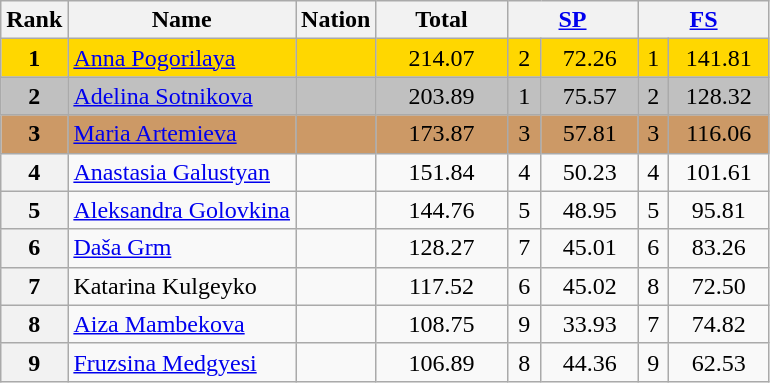<table class="wikitable sortable">
<tr>
<th>Rank</th>
<th>Name</th>
<th>Nation</th>
<th width="80px">Total</th>
<th colspan="2" width="80px"><a href='#'>SP</a></th>
<th colspan="2" width="80px"><a href='#'>FS</a></th>
</tr>
<tr bgcolor="gold">
<td align="center"><strong>1</strong></td>
<td><a href='#'>Anna Pogorilaya</a></td>
<td></td>
<td align="center">214.07</td>
<td align="center">2</td>
<td align="center">72.26</td>
<td align="center">1</td>
<td align="center">141.81</td>
</tr>
<tr bgcolor="silver">
<td align="center"><strong>2</strong></td>
<td><a href='#'>Adelina Sotnikova</a></td>
<td></td>
<td align="center">203.89</td>
<td align="center">1</td>
<td align="center">75.57</td>
<td align="center">2</td>
<td align="center">128.32</td>
</tr>
<tr bgcolor="cc9966">
<td align="center"><strong>3</strong></td>
<td><a href='#'>Maria Artemieva</a></td>
<td></td>
<td align="center">173.87</td>
<td align="center">3</td>
<td align="center">57.81</td>
<td align="center">3</td>
<td align="center">116.06</td>
</tr>
<tr>
<th>4</th>
<td><a href='#'>Anastasia Galustyan</a></td>
<td></td>
<td align="center">151.84</td>
<td align="center">4</td>
<td align="center">50.23</td>
<td align="center">4</td>
<td align="center">101.61</td>
</tr>
<tr>
<th>5</th>
<td><a href='#'>Aleksandra Golovkina</a></td>
<td></td>
<td align="center">144.76</td>
<td align="center">5</td>
<td align="center">48.95</td>
<td align="center">5</td>
<td align="center">95.81</td>
</tr>
<tr>
<th>6</th>
<td><a href='#'>Daša Grm</a></td>
<td></td>
<td align="center">128.27</td>
<td align="center">7</td>
<td align="center">45.01</td>
<td align="center">6</td>
<td align="center">83.26</td>
</tr>
<tr>
<th>7</th>
<td>Katarina Kulgeyko</td>
<td></td>
<td align="center">117.52</td>
<td align="center">6</td>
<td align="center">45.02</td>
<td align="center">8</td>
<td align="center">72.50</td>
</tr>
<tr>
<th>8</th>
<td><a href='#'>Aiza Mambekova</a></td>
<td></td>
<td align="center">108.75</td>
<td align="center">9</td>
<td align="center">33.93</td>
<td align="center">7</td>
<td align="center">74.82</td>
</tr>
<tr>
<th>9</th>
<td><a href='#'>Fruzsina Medgyesi</a></td>
<td></td>
<td align="center">106.89</td>
<td align="center">8</td>
<td align="center">44.36</td>
<td align="center">9</td>
<td align="center">62.53</td>
</tr>
</table>
